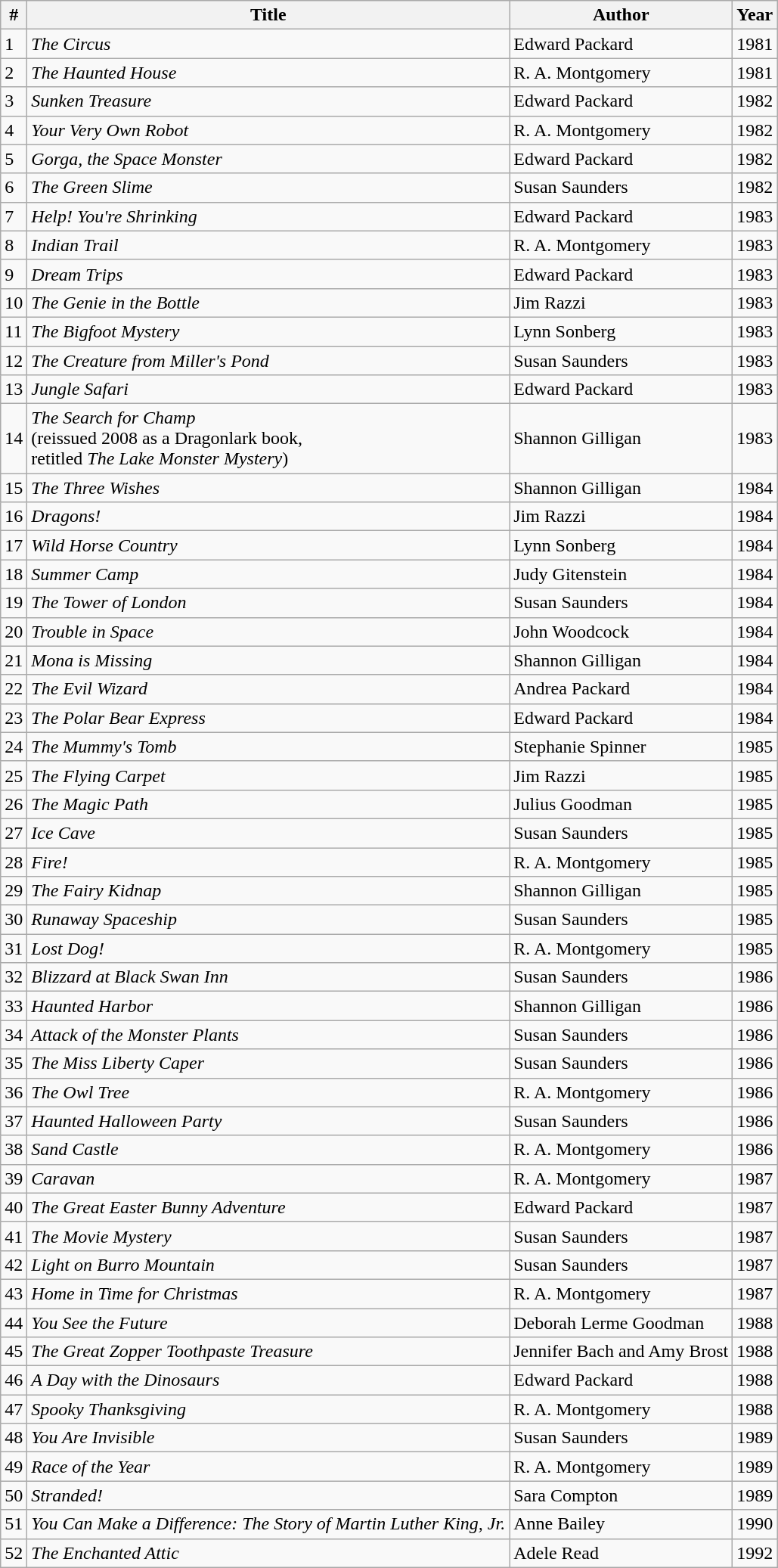<table class="wikitable sortable">
<tr>
<th>#</th>
<th>Title</th>
<th>Author</th>
<th>Year</th>
</tr>
<tr>
<td>1</td>
<td><em>The Circus</em></td>
<td>Edward Packard</td>
<td>1981</td>
</tr>
<tr>
<td>2</td>
<td><em>The Haunted House</em></td>
<td>R. A. Montgomery</td>
<td>1981</td>
</tr>
<tr>
<td>3</td>
<td><em>Sunken Treasure</em></td>
<td>Edward Packard</td>
<td>1982</td>
</tr>
<tr>
<td>4</td>
<td><em>Your Very Own Robot</em></td>
<td>R. A. Montgomery</td>
<td>1982</td>
</tr>
<tr>
<td>5</td>
<td><em>Gorga, the Space Monster</em></td>
<td>Edward Packard</td>
<td>1982</td>
</tr>
<tr>
<td>6</td>
<td><em>The Green Slime</em></td>
<td>Susan Saunders</td>
<td>1982</td>
</tr>
<tr>
<td>7</td>
<td><em>Help! You're Shrinking</em></td>
<td>Edward Packard</td>
<td>1983</td>
</tr>
<tr>
<td>8</td>
<td><em>Indian Trail</em></td>
<td>R. A. Montgomery</td>
<td>1983</td>
</tr>
<tr>
<td>9</td>
<td><em>Dream Trips</em></td>
<td>Edward Packard</td>
<td>1983</td>
</tr>
<tr>
<td>10</td>
<td><em>The Genie in the Bottle</em></td>
<td>Jim Razzi</td>
<td>1983</td>
</tr>
<tr>
<td>11</td>
<td><em>The Bigfoot Mystery</em></td>
<td>Lynn Sonberg</td>
<td>1983</td>
</tr>
<tr>
<td>12</td>
<td><em>The Creature from Miller's Pond</em></td>
<td>Susan Saunders</td>
<td>1983</td>
</tr>
<tr>
<td>13</td>
<td><em>Jungle Safari</em></td>
<td>Edward Packard</td>
<td>1983</td>
</tr>
<tr>
<td>14</td>
<td><em>The Search for Champ</em> <br> (reissued 2008 as a Dragonlark book,<br>retitled <em>The Lake Monster Mystery</em>)</td>
<td>Shannon Gilligan</td>
<td>1983</td>
</tr>
<tr>
<td>15</td>
<td><em>The Three Wishes</em></td>
<td>Shannon Gilligan</td>
<td>1984</td>
</tr>
<tr>
<td>16</td>
<td><em>Dragons!</em></td>
<td>Jim Razzi</td>
<td>1984</td>
</tr>
<tr>
<td>17</td>
<td><em>Wild Horse Country</em></td>
<td>Lynn Sonberg</td>
<td>1984</td>
</tr>
<tr>
<td>18</td>
<td><em>Summer Camp</em></td>
<td>Judy Gitenstein</td>
<td>1984</td>
</tr>
<tr>
<td>19</td>
<td><em>The Tower of London</em></td>
<td>Susan Saunders</td>
<td>1984</td>
</tr>
<tr>
<td>20</td>
<td><em>Trouble in Space</em></td>
<td>John Woodcock</td>
<td>1984</td>
</tr>
<tr>
<td>21</td>
<td><em>Mona is Missing</em></td>
<td>Shannon Gilligan</td>
<td>1984</td>
</tr>
<tr>
<td>22</td>
<td><em>The Evil Wizard</em></td>
<td>Andrea Packard</td>
<td>1984</td>
</tr>
<tr>
<td>23</td>
<td><em>The Polar Bear Express</em></td>
<td>Edward Packard</td>
<td>1984</td>
</tr>
<tr>
<td>24</td>
<td><em>The Mummy's Tomb</em></td>
<td>Stephanie Spinner</td>
<td>1985</td>
</tr>
<tr>
<td>25</td>
<td><em>The Flying Carpet</em></td>
<td>Jim Razzi</td>
<td>1985</td>
</tr>
<tr>
<td>26</td>
<td><em>The Magic Path</em></td>
<td>Julius Goodman</td>
<td>1985</td>
</tr>
<tr>
<td>27</td>
<td><em>Ice Cave</em></td>
<td>Susan Saunders</td>
<td>1985</td>
</tr>
<tr>
<td>28</td>
<td><em>Fire!</em></td>
<td>R. A. Montgomery</td>
<td>1985</td>
</tr>
<tr>
<td>29</td>
<td><em>The Fairy Kidnap</em></td>
<td>Shannon Gilligan</td>
<td>1985</td>
</tr>
<tr>
<td>30</td>
<td><em>Runaway Spaceship</em></td>
<td>Susan Saunders</td>
<td>1985</td>
</tr>
<tr>
<td>31</td>
<td><em>Lost Dog!</em></td>
<td>R. A. Montgomery</td>
<td>1985</td>
</tr>
<tr>
<td>32</td>
<td><em>Blizzard at Black Swan Inn</em></td>
<td>Susan Saunders</td>
<td>1986</td>
</tr>
<tr>
<td>33</td>
<td><em>Haunted Harbor</em></td>
<td>Shannon Gilligan</td>
<td>1986</td>
</tr>
<tr>
<td>34</td>
<td><em>Attack of the Monster Plants</em></td>
<td>Susan Saunders</td>
<td>1986</td>
</tr>
<tr>
<td>35</td>
<td><em>The Miss Liberty Caper</em></td>
<td>Susan Saunders</td>
<td>1986</td>
</tr>
<tr>
<td>36</td>
<td><em>The Owl Tree</em></td>
<td>R. A. Montgomery</td>
<td>1986</td>
</tr>
<tr>
<td>37</td>
<td><em>Haunted Halloween Party</em></td>
<td>Susan Saunders</td>
<td>1986</td>
</tr>
<tr>
<td>38</td>
<td><em>Sand Castle</em></td>
<td>R. A. Montgomery</td>
<td>1986</td>
</tr>
<tr>
<td>39</td>
<td><em>Caravan</em></td>
<td>R. A. Montgomery</td>
<td>1987</td>
</tr>
<tr>
<td>40</td>
<td><em>The Great Easter Bunny Adventure</em></td>
<td>Edward Packard</td>
<td>1987</td>
</tr>
<tr>
<td>41</td>
<td><em>The Movie Mystery</em></td>
<td>Susan Saunders</td>
<td>1987</td>
</tr>
<tr>
<td>42</td>
<td><em>Light on Burro Mountain</em></td>
<td>Susan Saunders</td>
<td>1987</td>
</tr>
<tr>
<td>43</td>
<td><em>Home in Time for Christmas</em></td>
<td>R. A. Montgomery</td>
<td>1987</td>
</tr>
<tr>
<td>44</td>
<td><em>You See the Future</em></td>
<td>Deborah Lerme Goodman</td>
<td>1988</td>
</tr>
<tr>
<td>45</td>
<td><em>The Great Zopper Toothpaste Treasure</em></td>
<td>Jennifer Bach and Amy Brost</td>
<td>1988</td>
</tr>
<tr>
<td>46</td>
<td><em>A Day with the Dinosaurs</em></td>
<td>Edward Packard</td>
<td>1988</td>
</tr>
<tr>
<td>47</td>
<td><em>Spooky Thanksgiving</em></td>
<td>R. A. Montgomery</td>
<td>1988</td>
</tr>
<tr>
<td>48</td>
<td><em>You Are Invisible</em></td>
<td>Susan Saunders</td>
<td>1989</td>
</tr>
<tr>
<td>49</td>
<td><em>Race of the Year</em></td>
<td>R. A. Montgomery</td>
<td>1989</td>
</tr>
<tr>
<td>50</td>
<td><em>Stranded!</em></td>
<td>Sara Compton</td>
<td>1989</td>
</tr>
<tr>
<td>51</td>
<td><em>You Can Make a Difference: The Story of Martin Luther King, Jr.</em></td>
<td>Anne Bailey</td>
<td>1990</td>
</tr>
<tr>
<td>52</td>
<td><em>The Enchanted Attic</em></td>
<td>Adele Read</td>
<td>1992</td>
</tr>
</table>
